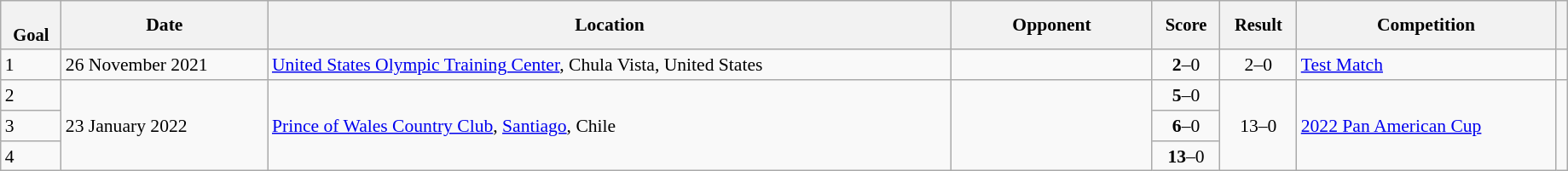<table class="wikitable sortable" style="font-size:90%" width=97%>
<tr>
<th style="font-size:95%;" data-sort-type=number><br>Goal</th>
<th align=center>Date</th>
<th>Location</th>
<th width=150>Opponent</th>
<th data-sort-type="number" style="font-size:95%">Score</th>
<th data-sort-type="number" style="font-size:95%">Result</th>
<th>Competition</th>
<th></th>
</tr>
<tr>
<td>1</td>
<td>26 November 2021</td>
<td><a href='#'>United States Olympic Training Center</a>, Chula Vista, United States</td>
<td></td>
<td align="center"><strong>2</strong>–0</td>
<td align="center">2–0</td>
<td><a href='#'>Test Match</a></td>
<td></td>
</tr>
<tr>
<td>2</td>
<td rowspan=3>23 January 2022</td>
<td rowspan=3><a href='#'>Prince of Wales Country Club</a>, <a href='#'>Santiago</a>, Chile</td>
<td rowspan=3></td>
<td align="center"><strong>5</strong>–0</td>
<td rowspan=3; align="center">13–0</td>
<td rowspan=3><a href='#'>2022 Pan American Cup</a></td>
<td rowspan=3></td>
</tr>
<tr>
<td>3</td>
<td align="center"><strong>6</strong>–0</td>
</tr>
<tr>
<td>4</td>
<td align="center"><strong>13</strong>–0</td>
</tr>
</table>
